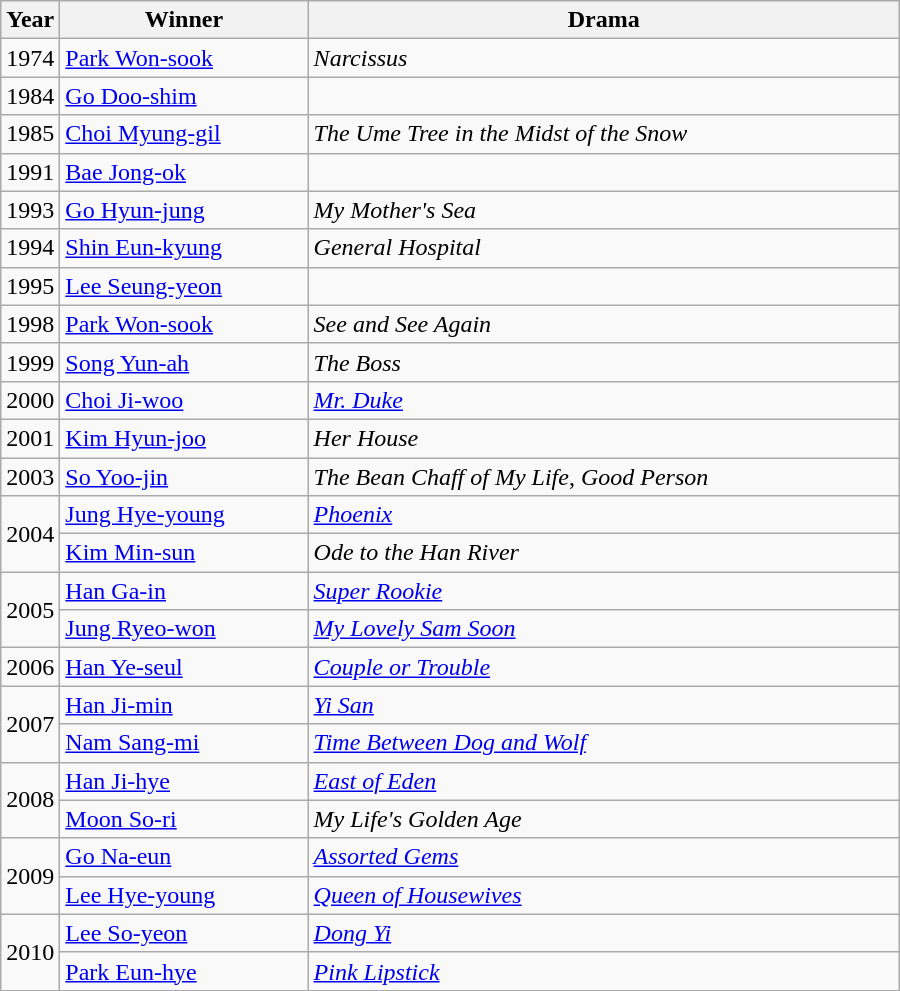<table class="wikitable" style="width:600px">
<tr>
<th width=10>Year</th>
<th>Winner</th>
<th>Drama</th>
</tr>
<tr>
<td>1974</td>
<td><a href='#'>Park Won-sook</a></td>
<td><em>Narcissus</em></td>
</tr>
<tr>
<td>1984</td>
<td><a href='#'>Go Doo-shim</a></td>
<td></td>
</tr>
<tr>
<td>1985</td>
<td><a href='#'>Choi Myung-gil</a></td>
<td><em>The Ume Tree in the Midst of the Snow</em></td>
</tr>
<tr>
<td>1991</td>
<td><a href='#'>Bae Jong-ok</a></td>
<td></td>
</tr>
<tr>
<td>1993</td>
<td><a href='#'>Go Hyun-jung</a></td>
<td><em>My Mother's Sea</em></td>
</tr>
<tr>
<td>1994</td>
<td><a href='#'>Shin Eun-kyung</a></td>
<td><em>General Hospital</em></td>
</tr>
<tr>
<td>1995</td>
<td><a href='#'>Lee Seung-yeon</a></td>
<td></td>
</tr>
<tr>
<td>1998</td>
<td><a href='#'>Park Won-sook</a></td>
<td><em>See and See Again</em></td>
</tr>
<tr>
<td>1999</td>
<td><a href='#'>Song Yun-ah</a></td>
<td><em>The Boss</em></td>
</tr>
<tr>
<td>2000</td>
<td><a href='#'>Choi Ji-woo</a></td>
<td><em><a href='#'>Mr. Duke</a></em></td>
</tr>
<tr>
<td>2001</td>
<td><a href='#'>Kim Hyun-joo</a></td>
<td><em>Her House</em></td>
</tr>
<tr>
<td>2003</td>
<td><a href='#'>So Yoo-jin</a></td>
<td><em>The Bean Chaff of My Life</em>, <em>Good Person</em></td>
</tr>
<tr>
<td rowspan=2>2004</td>
<td><a href='#'>Jung Hye-young</a></td>
<td><em><a href='#'>Phoenix</a></em></td>
</tr>
<tr>
<td><a href='#'>Kim Min-sun</a></td>
<td><em>Ode to the Han River</em></td>
</tr>
<tr>
<td rowspan=2>2005</td>
<td><a href='#'>Han Ga-in</a></td>
<td><em><a href='#'>Super Rookie</a></em></td>
</tr>
<tr>
<td><a href='#'>Jung Ryeo-won</a></td>
<td><em><a href='#'>My Lovely Sam Soon</a></em></td>
</tr>
<tr>
<td>2006</td>
<td><a href='#'>Han Ye-seul</a></td>
<td><em><a href='#'>Couple or Trouble</a></em></td>
</tr>
<tr>
<td rowspan=2>2007</td>
<td><a href='#'>Han Ji-min</a></td>
<td><em><a href='#'>Yi San</a></em></td>
</tr>
<tr>
<td><a href='#'>Nam Sang-mi</a></td>
<td><em><a href='#'>Time Between Dog and Wolf</a></em></td>
</tr>
<tr>
<td rowspan=2>2008</td>
<td><a href='#'>Han Ji-hye</a></td>
<td><em><a href='#'>East of Eden</a></em></td>
</tr>
<tr>
<td><a href='#'>Moon So-ri</a></td>
<td><em>My Life's Golden Age</em></td>
</tr>
<tr>
<td rowspan=2>2009</td>
<td><a href='#'>Go Na-eun</a></td>
<td><em><a href='#'>Assorted Gems</a></em></td>
</tr>
<tr>
<td><a href='#'>Lee Hye-young</a></td>
<td><em><a href='#'>Queen of Housewives</a></em></td>
</tr>
<tr>
<td rowspan=2>2010</td>
<td><a href='#'>Lee So-yeon</a></td>
<td><em><a href='#'>Dong Yi</a></em></td>
</tr>
<tr>
<td><a href='#'>Park Eun-hye</a></td>
<td><em><a href='#'>Pink Lipstick</a></em></td>
</tr>
</table>
